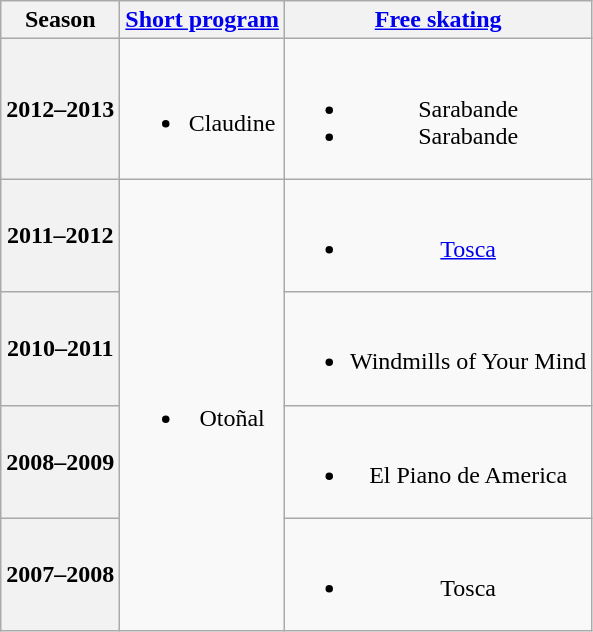<table class="wikitable" style="text-align:center">
<tr>
<th>Season</th>
<th><a href='#'>Short program</a></th>
<th><a href='#'>Free skating</a></th>
</tr>
<tr>
<th>2012–2013 <br> </th>
<td><br><ul><li>Claudine <br></li></ul></td>
<td><br><ul><li>Sarabande <br></li><li>Sarabande <br></li></ul></td>
</tr>
<tr>
<th>2011–2012 <br> </th>
<td rowspan=4><br><ul><li>Otoñal <br></li></ul></td>
<td><br><ul><li><a href='#'>Tosca</a> <br></li></ul></td>
</tr>
<tr>
<th>2010–2011 <br> </th>
<td><br><ul><li>Windmills of Your Mind <br></li></ul></td>
</tr>
<tr>
<th>2008–2009 <br> </th>
<td><br><ul><li>El Piano de America <br></li></ul></td>
</tr>
<tr>
<th>2007–2008 <br> </th>
<td><br><ul><li>Tosca <br></li></ul></td>
</tr>
</table>
